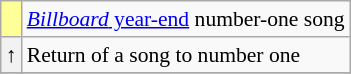<table class="wikitable" style="font-size:90%;">
<tr>
<td style="background-color:#ffff99"></td>
<td><a href='#'><em>Billboard</em> year-end</a> number-one song</td>
</tr>
<tr>
<td style="background-color:#f2f2f2">↑</td>
<td>Return of a song to number one</td>
</tr>
<tr>
</tr>
</table>
